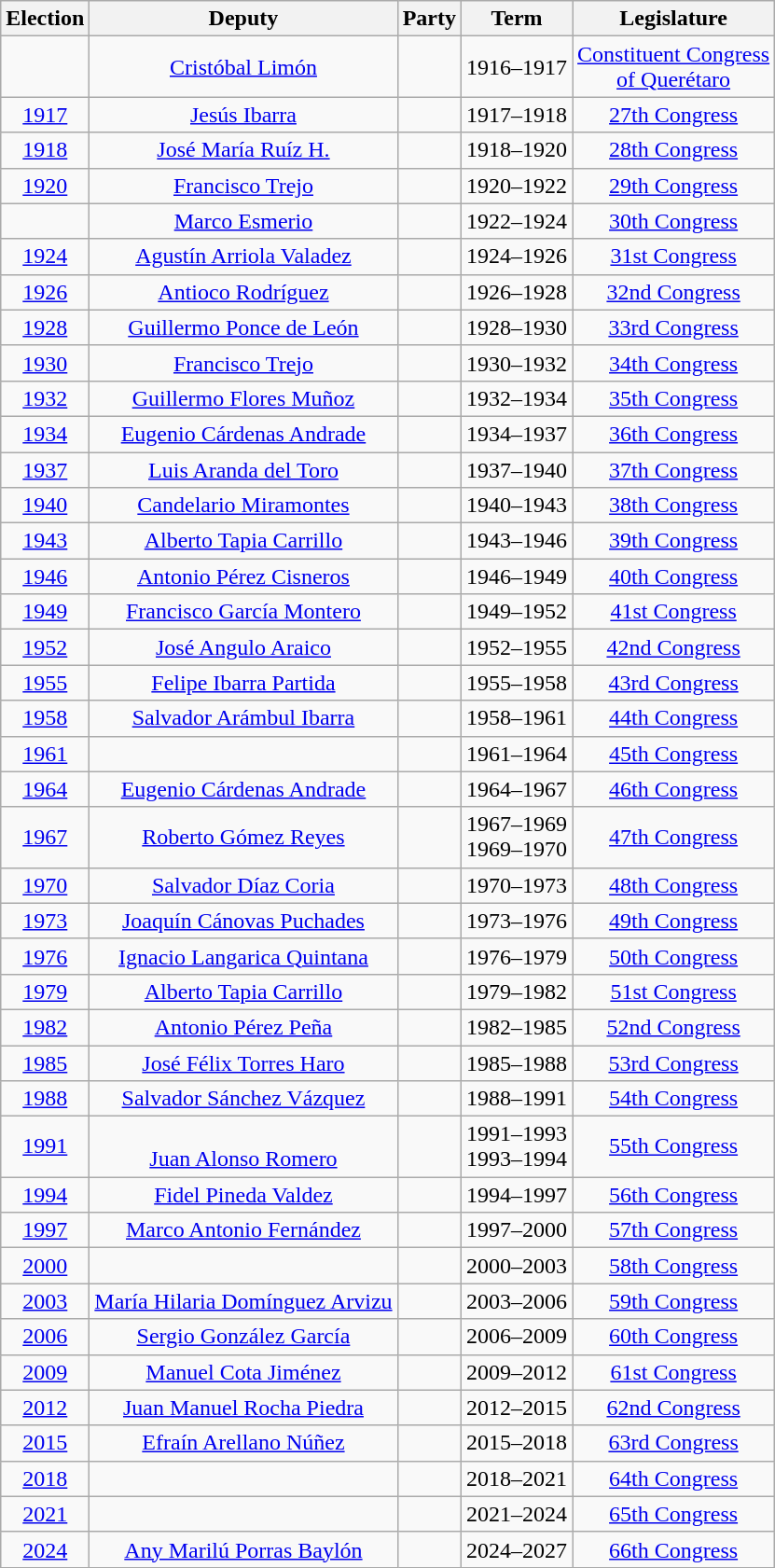<table class="wikitable sortable" style="text-align: center">
<tr>
<th>Election</th>
<th class="unsortable">Deputy</th>
<th class="unsortable">Party</th>
<th class="unsortable">Term</th>
<th class="unsortable">Legislature</th>
</tr>
<tr>
<td></td>
<td><a href='#'>Cristóbal Limón</a></td>
<td></td>
<td>1916–1917</td>
<td><a href='#'>Constituent Congress<br>of Querétaro</a></td>
</tr>
<tr>
<td><a href='#'>1917</a></td>
<td><a href='#'>Jesús Ibarra</a></td>
<td></td>
<td>1917–1918</td>
<td><a href='#'>27th Congress</a></td>
</tr>
<tr>
<td><a href='#'>1918</a></td>
<td><a href='#'>José María Ruíz H.</a></td>
<td></td>
<td>1918–1920</td>
<td><a href='#'>28th Congress</a></td>
</tr>
<tr>
<td><a href='#'>1920</a></td>
<td><a href='#'>Francisco Trejo</a></td>
<td></td>
<td>1920–1922</td>
<td><a href='#'>29th Congress</a></td>
</tr>
<tr>
<td></td>
<td><a href='#'>Marco Esmerio</a></td>
<td></td>
<td>1922–1924</td>
<td><a href='#'>30th Congress</a></td>
</tr>
<tr>
<td><a href='#'>1924</a></td>
<td><a href='#'>Agustín Arriola Valadez</a></td>
<td></td>
<td>1924–1926</td>
<td><a href='#'>31st Congress</a></td>
</tr>
<tr>
<td><a href='#'>1926</a></td>
<td><a href='#'>Antioco Rodríguez</a></td>
<td></td>
<td>1926–1928</td>
<td><a href='#'>32nd Congress</a></td>
</tr>
<tr>
<td><a href='#'>1928</a></td>
<td><a href='#'>Guillermo Ponce de León</a></td>
<td></td>
<td>1928–1930</td>
<td><a href='#'>33rd Congress</a></td>
</tr>
<tr>
<td><a href='#'>1930</a></td>
<td><a href='#'>Francisco Trejo</a></td>
<td></td>
<td>1930–1932</td>
<td><a href='#'>34th Congress</a></td>
</tr>
<tr>
<td><a href='#'>1932</a></td>
<td><a href='#'>Guillermo Flores Muñoz</a></td>
<td></td>
<td>1932–1934</td>
<td><a href='#'>35th Congress</a></td>
</tr>
<tr>
<td><a href='#'>1934</a></td>
<td><a href='#'>Eugenio Cárdenas Andrade</a></td>
<td></td>
<td>1934–1937</td>
<td><a href='#'>36th Congress</a></td>
</tr>
<tr>
<td><a href='#'>1937</a></td>
<td><a href='#'>Luis Aranda del Toro</a></td>
<td></td>
<td>1937–1940</td>
<td><a href='#'>37th Congress</a></td>
</tr>
<tr>
<td><a href='#'>1940</a></td>
<td><a href='#'>Candelario Miramontes</a></td>
<td></td>
<td>1940–1943</td>
<td><a href='#'>38th Congress</a></td>
</tr>
<tr>
<td><a href='#'>1943</a></td>
<td><a href='#'>Alberto Tapia Carrillo</a></td>
<td></td>
<td>1943–1946</td>
<td><a href='#'>39th Congress</a></td>
</tr>
<tr>
<td><a href='#'>1946</a></td>
<td><a href='#'>Antonio Pérez Cisneros</a></td>
<td></td>
<td>1946–1949</td>
<td><a href='#'>40th Congress</a></td>
</tr>
<tr>
<td><a href='#'>1949</a></td>
<td><a href='#'>Francisco García Montero</a></td>
<td></td>
<td>1949–1952</td>
<td><a href='#'>41st Congress</a></td>
</tr>
<tr>
<td><a href='#'>1952</a></td>
<td><a href='#'>José Angulo Araico</a></td>
<td></td>
<td>1952–1955</td>
<td><a href='#'>42nd Congress</a></td>
</tr>
<tr>
<td><a href='#'>1955</a></td>
<td><a href='#'>Felipe Ibarra Partida</a></td>
<td></td>
<td>1955–1958</td>
<td><a href='#'>43rd Congress</a></td>
</tr>
<tr>
<td><a href='#'>1958</a></td>
<td><a href='#'>Salvador Arámbul Ibarra</a></td>
<td></td>
<td>1958–1961</td>
<td><a href='#'>44th Congress</a></td>
</tr>
<tr>
<td><a href='#'>1961</a></td>
<td></td>
<td></td>
<td>1961–1964</td>
<td><a href='#'>45th Congress</a></td>
</tr>
<tr>
<td><a href='#'>1964</a></td>
<td><a href='#'>Eugenio Cárdenas Andrade</a></td>
<td></td>
<td>1964–1967</td>
<td><a href='#'>46th Congress</a></td>
</tr>
<tr>
<td><a href='#'>1967</a></td>
<td><a href='#'>Roberto Gómez Reyes</a><br> </td>
<td></td>
<td>1967–1969<br>1969–1970</td>
<td><a href='#'>47th Congress</a></td>
</tr>
<tr>
<td><a href='#'>1970</a></td>
<td><a href='#'>Salvador Díaz Coria</a></td>
<td></td>
<td>1970–1973</td>
<td><a href='#'>48th Congress</a></td>
</tr>
<tr>
<td><a href='#'>1973</a></td>
<td><a href='#'>Joaquín Cánovas Puchades</a></td>
<td></td>
<td>1973–1976</td>
<td><a href='#'>49th Congress</a></td>
</tr>
<tr>
<td><a href='#'>1976</a></td>
<td><a href='#'>Ignacio Langarica Quintana</a></td>
<td></td>
<td>1976–1979</td>
<td><a href='#'>50th Congress</a></td>
</tr>
<tr>
<td><a href='#'>1979</a></td>
<td><a href='#'>Alberto Tapia Carrillo</a></td>
<td></td>
<td>1979–1982</td>
<td><a href='#'>51st Congress</a></td>
</tr>
<tr>
<td><a href='#'>1982</a></td>
<td><a href='#'>Antonio Pérez Peña</a></td>
<td></td>
<td>1982–1985</td>
<td><a href='#'>52nd Congress</a></td>
</tr>
<tr>
<td><a href='#'>1985</a></td>
<td><a href='#'>José Félix Torres Haro</a></td>
<td></td>
<td>1985–1988</td>
<td><a href='#'>53rd Congress</a></td>
</tr>
<tr>
<td><a href='#'>1988</a></td>
<td><a href='#'>Salvador Sánchez Vázquez</a></td>
<td></td>
<td>1988–1991</td>
<td><a href='#'>54th Congress</a></td>
</tr>
<tr>
<td><a href='#'>1991</a></td>
<td><br><a href='#'>Juan Alonso Romero</a></td>
<td></td>
<td>1991–1993<br>1993–1994</td>
<td><a href='#'>55th Congress</a></td>
</tr>
<tr>
<td><a href='#'>1994</a></td>
<td><a href='#'>Fidel Pineda Valdez</a></td>
<td></td>
<td>1994–1997</td>
<td><a href='#'>56th Congress</a></td>
</tr>
<tr>
<td><a href='#'>1997</a></td>
<td><a href='#'>Marco Antonio Fernández</a></td>
<td></td>
<td>1997–2000</td>
<td><a href='#'>57th Congress</a></td>
</tr>
<tr>
<td><a href='#'>2000</a></td>
<td></td>
<td></td>
<td>2000–2003</td>
<td><a href='#'>58th Congress</a></td>
</tr>
<tr>
<td><a href='#'>2003</a></td>
<td><a href='#'>María Hilaria Domínguez Arvizu</a></td>
<td></td>
<td>2003–2006</td>
<td><a href='#'>59th Congress</a></td>
</tr>
<tr>
<td><a href='#'>2006</a></td>
<td><a href='#'>Sergio González García</a></td>
<td></td>
<td>2006–2009</td>
<td><a href='#'>60th Congress</a></td>
</tr>
<tr>
<td><a href='#'>2009</a></td>
<td><a href='#'>Manuel Cota Jiménez</a></td>
<td></td>
<td>2009–2012</td>
<td><a href='#'>61st Congress</a></td>
</tr>
<tr>
<td><a href='#'>2012</a></td>
<td><a href='#'>Juan Manuel Rocha Piedra</a></td>
<td></td>
<td>2012–2015</td>
<td><a href='#'>62nd Congress</a></td>
</tr>
<tr>
<td><a href='#'>2015</a></td>
<td><a href='#'>Efraín Arellano Núñez</a></td>
<td></td>
<td>2015–2018</td>
<td><a href='#'>63rd Congress</a></td>
</tr>
<tr>
<td><a href='#'>2018</a></td>
<td></td>
<td></td>
<td>2018–2021</td>
<td><a href='#'>64th Congress</a></td>
</tr>
<tr>
<td><a href='#'>2021</a></td>
<td></td>
<td></td>
<td>2021–2024</td>
<td><a href='#'>65th Congress</a></td>
</tr>
<tr>
<td><a href='#'>2024</a></td>
<td><a href='#'>Any Marilú Porras Baylón</a></td>
<td></td>
<td>2024–2027</td>
<td><a href='#'>66th Congress</a></td>
</tr>
</table>
